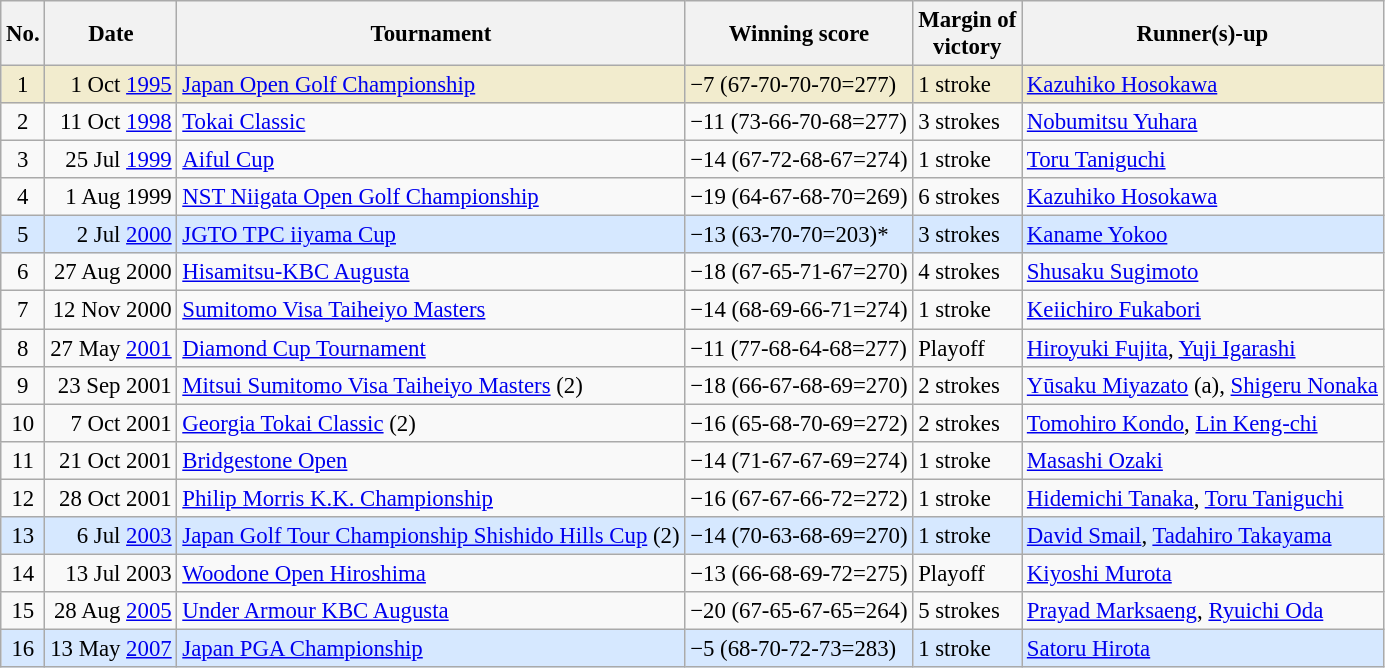<table class="wikitable" style="font-size:95%;">
<tr>
<th>No.</th>
<th>Date</th>
<th>Tournament</th>
<th>Winning score</th>
<th>Margin of<br>victory</th>
<th>Runner(s)-up</th>
</tr>
<tr style="background:#f2ecce;">
<td align=center>1</td>
<td align=right>1 Oct <a href='#'>1995</a></td>
<td><a href='#'>Japan Open Golf Championship</a></td>
<td>−7 (67-70-70-70=277)</td>
<td>1 stroke</td>
<td> <a href='#'>Kazuhiko Hosokawa</a></td>
</tr>
<tr>
<td align=center>2</td>
<td align=right>11 Oct <a href='#'>1998</a></td>
<td><a href='#'>Tokai Classic</a></td>
<td>−11 (73-66-70-68=277)</td>
<td>3 strokes</td>
<td> <a href='#'>Nobumitsu Yuhara</a></td>
</tr>
<tr>
<td align=center>3</td>
<td align=right>25 Jul <a href='#'>1999</a></td>
<td><a href='#'>Aiful Cup</a></td>
<td>−14 (67-72-68-67=274)</td>
<td>1 stroke</td>
<td> <a href='#'>Toru Taniguchi</a></td>
</tr>
<tr>
<td align=center>4</td>
<td align=right>1 Aug 1999</td>
<td><a href='#'>NST Niigata Open Golf Championship</a></td>
<td>−19 (64-67-68-70=269)</td>
<td>6 strokes</td>
<td> <a href='#'>Kazuhiko Hosokawa</a></td>
</tr>
<tr style="background:#D6E8FF;">
<td align=center>5</td>
<td align=right>2 Jul <a href='#'>2000</a></td>
<td><a href='#'>JGTO TPC iiyama Cup</a></td>
<td>−13 (63-70-70=203)*</td>
<td>3 strokes</td>
<td> <a href='#'>Kaname Yokoo</a></td>
</tr>
<tr>
<td align=center>6</td>
<td align=right>27 Aug 2000</td>
<td><a href='#'>Hisamitsu-KBC Augusta</a></td>
<td>−18 (67-65-71-67=270)</td>
<td>4 strokes</td>
<td> <a href='#'>Shusaku Sugimoto</a></td>
</tr>
<tr>
<td align=center>7</td>
<td align=right>12 Nov 2000</td>
<td><a href='#'>Sumitomo Visa Taiheiyo Masters</a></td>
<td>−14 (68-69-66-71=274)</td>
<td>1 stroke</td>
<td> <a href='#'>Keiichiro Fukabori</a></td>
</tr>
<tr>
<td align=center>8</td>
<td align=right>27 May <a href='#'>2001</a></td>
<td><a href='#'>Diamond Cup Tournament</a></td>
<td>−11 (77-68-64-68=277)</td>
<td>Playoff</td>
<td> <a href='#'>Hiroyuki Fujita</a>,  <a href='#'>Yuji Igarashi</a></td>
</tr>
<tr>
<td align=center>9</td>
<td align=right>23 Sep 2001</td>
<td><a href='#'>Mitsui Sumitomo Visa Taiheiyo Masters</a> (2)</td>
<td>−18 (66-67-68-69=270)</td>
<td>2 strokes</td>
<td> <a href='#'>Yūsaku Miyazato</a> (a),  <a href='#'>Shigeru Nonaka</a></td>
</tr>
<tr>
<td align=center>10</td>
<td align=right>7 Oct 2001</td>
<td><a href='#'>Georgia Tokai Classic</a> (2)</td>
<td>−16 (65-68-70-69=272)</td>
<td>2 strokes</td>
<td> <a href='#'>Tomohiro Kondo</a>,  <a href='#'>Lin Keng-chi</a></td>
</tr>
<tr>
<td align=center>11</td>
<td align=right>21 Oct 2001</td>
<td><a href='#'>Bridgestone Open</a></td>
<td>−14 (71-67-67-69=274)</td>
<td>1 stroke</td>
<td> <a href='#'>Masashi Ozaki</a></td>
</tr>
<tr>
<td align=center>12</td>
<td align=right>28 Oct 2001</td>
<td><a href='#'>Philip Morris K.K. Championship</a></td>
<td>−16 (67-67-66-72=272)</td>
<td>1 stroke</td>
<td> <a href='#'>Hidemichi Tanaka</a>,  <a href='#'>Toru Taniguchi</a></td>
</tr>
<tr style="background:#D6E8FF;">
<td align=center>13</td>
<td align=right>6 Jul <a href='#'>2003</a></td>
<td><a href='#'>Japan Golf Tour Championship Shishido Hills Cup</a> (2)</td>
<td>−14 (70-63-68-69=270)</td>
<td>1 stroke</td>
<td> <a href='#'>David Smail</a>,  <a href='#'>Tadahiro Takayama</a></td>
</tr>
<tr>
<td align=center>14</td>
<td align=right>13 Jul 2003</td>
<td><a href='#'>Woodone Open Hiroshima</a></td>
<td>−13 (66-68-69-72=275)</td>
<td>Playoff</td>
<td> <a href='#'>Kiyoshi Murota</a></td>
</tr>
<tr>
<td align=center>15</td>
<td align=right>28 Aug <a href='#'>2005</a></td>
<td><a href='#'>Under Armour KBC Augusta</a></td>
<td>−20 (67-65-67-65=264)</td>
<td>5 strokes</td>
<td> <a href='#'>Prayad Marksaeng</a>,  <a href='#'>Ryuichi Oda</a></td>
</tr>
<tr style="background:#D6E8FF;">
<td align=center>16</td>
<td align=right>13 May <a href='#'>2007</a></td>
<td><a href='#'>Japan PGA Championship</a></td>
<td>−5 (68-70-72-73=283)</td>
<td>1 stroke</td>
<td> <a href='#'>Satoru Hirota</a></td>
</tr>
</table>
